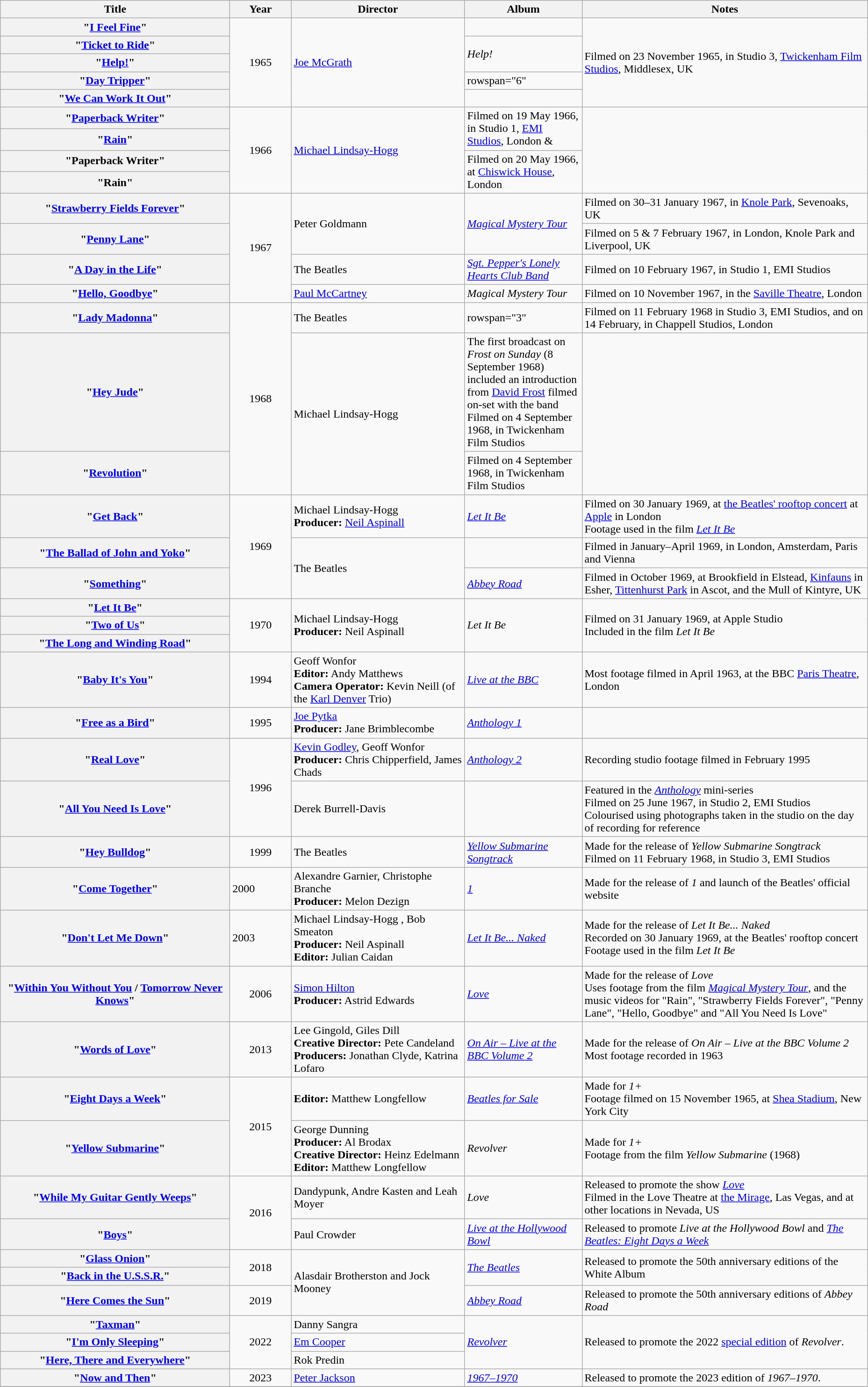<table class="wikitable plainrowheaders">
<tr>
<th scope="col" style="width:20em;">Title</th>
<th scope="col" style="width:5em;">Year</th>
<th scope="col" style="width:15em;">Director</th>
<th scope="col" style="width:10em;">Album</th>
<th scope="col" style="width:25em;">Notes</th>
</tr>
<tr>
<th scope="row">"<a href='#'>I Feel Fine</a>" </th>
<td rowspan="5" style="text-align:center;">1965</td>
<td rowspan="5"><a href='#'>Joe McGrath</a></td>
<td></td>
<td rowspan="5">Filmed on 23 November 1965, in Studio 3, <a href='#'>Twickenham Film Studios</a>, Middlesex, UK</td>
</tr>
<tr>
<th scope="row">"<a href='#'>Ticket to Ride</a>"</th>
<td rowspan="2"><em>Help!</em></td>
</tr>
<tr>
<th scope="row">"<a href='#'>Help!</a>"</th>
</tr>
<tr>
<th scope="row">"<a href='#'>Day Tripper</a>" </th>
<td>rowspan="6" </td>
</tr>
<tr>
<th scope="row">"<a href='#'>We Can Work It Out</a>" </th>
</tr>
<tr>
<th scope="row">"<a href='#'>Paperback Writer</a>" </th>
<td rowspan="4" style="text-align:center;">1966</td>
<td rowspan="4"><a href='#'>Michael Lindsay-Hogg</a></td>
<td rowspan="2">Filmed on 19 May 1966, in Studio 1, <a href='#'>EMI Studios</a>, London &</td>
</tr>
<tr>
<th scope="row">"<a href='#'>Rain</a>" </th>
</tr>
<tr>
<th scope="row">"Paperback Writer"</th>
<td rowspan="2">Filmed on 20 May 1966, at <a href='#'>Chiswick House</a>, London</td>
</tr>
<tr>
<th scope="row">"Rain"</th>
</tr>
<tr>
<th scope="row">"<a href='#'>Strawberry Fields Forever</a>"</th>
<td rowspan="4" style="text-align:center;">1967</td>
<td rowspan="2">Peter Goldmann</td>
<td rowspan="2"><em><a href='#'>Magical Mystery Tour</a></em></td>
<td>Filmed on 30–31 January 1967, in <a href='#'>Knole Park</a>, Sevenoaks, UK</td>
</tr>
<tr>
<th scope="row">"<a href='#'>Penny Lane</a>"</th>
<td>Filmed on 5 & 7 February 1967, in London, Knole Park and Liverpool, UK</td>
</tr>
<tr>
<th scope="row">"<a href='#'>A Day in the Life</a>"</th>
<td>The Beatles</td>
<td><em><a href='#'>Sgt. Pepper's Lonely Hearts Club Band</a></em></td>
<td>Filmed on 10 February 1967, in Studio 1, EMI Studios</td>
</tr>
<tr>
<th scope="row">"<a href='#'>Hello, Goodbye</a>" </th>
<td><a href='#'>Paul McCartney</a></td>
<td><em>Magical Mystery Tour</em></td>
<td>Filmed on 10 November 1967, in the <a href='#'>Saville Theatre</a>, London</td>
</tr>
<tr>
<th scope="row">"<a href='#'>Lady Madonna</a>"</th>
<td rowspan="3" style="text-align:center;">1968</td>
<td>The Beatles</td>
<td>rowspan="3" </td>
<td>Filmed on 11 February 1968 in Studio 3, EMI Studios, and on 14 February, in Chappell Studios, London</td>
</tr>
<tr>
<th scope="row">"<a href='#'>Hey Jude</a>" </th>
<td rowspan="2">Michael Lindsay-Hogg</td>
<td>The first broadcast on <em>Frost on Sunday</em> (8 September 1968) included an introduction from <a href='#'>David Frost</a> filmed on-set with the band<br>Filmed on 4 September 1968, in Twickenham Film Studios</td>
</tr>
<tr>
<th scope="row">"<a href='#'>Revolution</a>" </th>
<td>Filmed on 4 September 1968, in Twickenham Film Studios</td>
</tr>
<tr>
<th scope="row">"<a href='#'>Get Back</a>"  </th>
<td rowspan="3" style="text-align:center;">1969</td>
<td>Michael Lindsay-Hogg<br><strong>Producer:</strong> <a href='#'>Neil Aspinall</a></td>
<td><em><a href='#'>Let It Be</a></em></td>
<td>Filmed on 30 January 1969, at <a href='#'>the Beatles' rooftop concert</a> at <a href='#'>Apple</a> in London<br>Footage used in the film <em><a href='#'>Let It Be</a></em></td>
</tr>
<tr>
<th scope="row">"<a href='#'>The Ballad of John and Yoko</a>"</th>
<td rowspan="2">The Beatles</td>
<td></td>
<td>Filmed in January–April 1969, in London, Amsterdam, Paris and Vienna</td>
</tr>
<tr>
<th scope="row">"<a href='#'>Something</a>"</th>
<td><em><a href='#'>Abbey Road</a></em></td>
<td>Filmed in October 1969, at Brookfield in Elstead, <a href='#'>Kinfauns</a> in Esher, <a href='#'>Tittenhurst Park</a> in Ascot, and the Mull of Kintyre, UK</td>
</tr>
<tr>
<th scope="row">"<a href='#'>Let It Be</a>"</th>
<td rowspan="3" style="text-align:center;">1970</td>
<td rowspan="3">Michael Lindsay-Hogg<br><strong>Producer:</strong> Neil Aspinall</td>
<td rowspan="3"><em>Let It Be</em></td>
<td rowspan="3">Filmed on 31 January 1969, at Apple Studio<br>Included in the film <em>Let It Be</em></td>
</tr>
<tr>
<th scope="row">"<a href='#'>Two of Us</a>"</th>
</tr>
<tr>
<th scope="row">"<a href='#'>The Long and Winding Road</a>"</th>
</tr>
<tr>
<th scope="row">"<a href='#'>Baby It's You</a>" </th>
<td style="text-align:center;">1994</td>
<td>Geoff Wonfor<br><strong>Editor:</strong> Andy Matthews<br><strong>Camera Operator:</strong> Kevin Neill (of the <a href='#'>Karl Denver</a> Trio)</td>
<td><em><a href='#'>Live at the BBC</a></em></td>
<td>Most footage filmed in April 1963, at the BBC <a href='#'>Paris Theatre</a>, London</td>
</tr>
<tr>
<th scope="row">"<a href='#'>Free as a Bird</a>"</th>
<td style="text-align:center;">1995</td>
<td><a href='#'>Joe Pytka</a><br><strong>Producer:</strong> Jane Brimblecombe</td>
<td><em><a href='#'>Anthology 1</a></em></td>
<td></td>
</tr>
<tr>
<th scope="row">"<a href='#'>Real Love</a>" </th>
<td rowspan="2" style="text-align:center;">1996</td>
<td><a href='#'>Kevin Godley</a>, Geoff Wonfor<br><strong>Producer:</strong> Chris Chipperfield, James Chads</td>
<td><em><a href='#'>Anthology 2</a></em></td>
<td>Recording studio footage filmed in February 1995</td>
</tr>
<tr>
<th scope="row">"<a href='#'>All You Need Is Love</a>"</th>
<td>Derek Burrell-Davis</td>
<td></td>
<td>Featured in the <em><a href='#'>Anthology</a></em> mini-series<br>Filmed on 25 June 1967, in Studio 2, EMI Studios<br>Colourised using photographs taken in the studio on the day of recording for reference</td>
</tr>
<tr>
<th scope="row">"<a href='#'>Hey Bulldog</a>"</th>
<td style="text-align:center;">1999</td>
<td>The Beatles</td>
<td><em><a href='#'>Yellow Submarine Songtrack</a></em></td>
<td>Made for the release of <em>Yellow Submarine Songtrack</em><br>Filmed on 11 February 1968, in Studio 3, EMI Studios</td>
</tr>
<tr>
<th scope="row">"<a href='#'>Come Together</a>"</th>
<td>2000</td>
<td>Alexandre Garnier, Christophe Branche<br><strong>Producer:</strong> Melon Dezign</td>
<td><em><a href='#'>1</a></em></td>
<td>Made for the release of <em>1</em> and launch of the Beatles' official website</td>
</tr>
<tr>
<th scope="row">"<a href='#'>Don't Let Me Down</a>"</th>
<td>2003</td>
<td>Michael Lindsay-Hogg , Bob Smeaton <br><strong>Producer:</strong> Neil Aspinall <br><strong>Editor:</strong> Julian Caidan</td>
<td><em><a href='#'>Let It Be... Naked</a></em></td>
<td>Made for the release of <em>Let It Be... Naked</em><br>Recorded on 30 January 1969, at the Beatles' rooftop concert<br>Footage used in the film <em>Let It Be</em></td>
</tr>
<tr>
<th scope="row">"<a href='#'>Within You Without You</a> / <a href='#'>Tomorrow Never Knows</a>"</th>
<td style="text-align:center;">2006</td>
<td><a href='#'>Simon Hilton</a><br><strong>Producer:</strong> Astrid Edwards</td>
<td><em><a href='#'>Love</a></em></td>
<td>Made for the release of <em>Love</em><br>Uses footage from the film <em><a href='#'>Magical Mystery Tour</a></em>, and the music videos for "Rain", "Strawberry Fields Forever", "Penny Lane", "Hello, Goodbye" and "All You Need Is Love"</td>
</tr>
<tr>
<th scope="row">"<a href='#'>Words of Love</a>"</th>
<td style="text-align:center;">2013</td>
<td>Lee Gingold, Giles Dill<br><strong>Creative Director:</strong> Pete Candeland<br><strong>Producers:</strong> Jonathan Clyde, Katrina Lofaro</td>
<td><em><a href='#'>On Air – Live at the BBC Volume 2</a></em></td>
<td>Made for the release of <em>On Air – Live at the BBC Volume 2</em><br>Most footage recorded in 1963</td>
</tr>
<tr>
<th scope="row">"<a href='#'>Eight Days a Week</a>"</th>
<td rowspan="2" style="text-align:center;">2015</td>
<td><strong>Editor:</strong> Matthew Longfellow</td>
<td><em><a href='#'>Beatles for Sale</a></em></td>
<td>Made for <em>1+</em><br>Footage filmed on 15 November 1965, at <a href='#'>Shea Stadium</a>, New York City</td>
</tr>
<tr>
<th scope="row">"<a href='#'>Yellow Submarine</a>"</th>
<td>George Dunning <br><strong>Producer:</strong> Al Brodax <br><strong>Creative Director:</strong> Heinz Edelmann <br><strong>Editor:</strong> Matthew Longfellow </td>
<td><em>Revolver</em></td>
<td>Made for <em>1+</em><br>Footage from the film <em>Yellow Submarine</em> (1968)</td>
</tr>
<tr>
<th scope="row">"<a href='#'>While My Guitar Gently Weeps</a>"</th>
<td rowspan="2" style="text-align:center;">2016</td>
<td>Dandypunk, Andre Kasten and Leah Moyer</td>
<td><em>Love</em></td>
<td>Released to promote the show <em><a href='#'>Love</a></em><br>Filmed in the Love Theatre at <a href='#'>the Mirage</a>, Las Vegas, and at other locations in Nevada, US</td>
</tr>
<tr>
<th scope="row">"<a href='#'>Boys</a>" </th>
<td>Paul Crowder</td>
<td><em><a href='#'>Live at the Hollywood Bowl</a></em></td>
<td>Released to promote <em>Live at the Hollywood Bowl</em> and <em><a href='#'>The Beatles: Eight Days a Week</a></em></td>
</tr>
<tr>
<th scope="row">"<a href='#'>Glass Onion</a>"</th>
<td rowspan="2" style="text-align:center;">2018</td>
<td rowspan="3">Alasdair Brotherston and Jock Mooney</td>
<td rowspan="2"><em><a href='#'>The Beatles</a></em></td>
<td rowspan="2">Released to promote the 50th anniversary editions of the White Album</td>
</tr>
<tr>
<th scope="row">"<a href='#'>Back in the U.S.S.R.</a>"</th>
</tr>
<tr>
<th scope="row">"<a href='#'>Here Comes the Sun</a>"</th>
<td style="text-align:center;">2019</td>
<td><em><a href='#'>Abbey Road</a></em></td>
<td>Released to promote the 50th anniversary editions of <em>Abbey Road</em></td>
</tr>
<tr>
<th scope="row">"<a href='#'>Taxman</a>"</th>
<td rowspan="3" style="text-align:center;">2022</td>
<td>Danny Sangra</td>
<td rowspan="3"><em><a href='#'>Revolver</a></em></td>
<td rowspan="3">Released to promote the 2022 <a href='#'>special edition</a> of <em>Revolver</em>.</td>
</tr>
<tr>
<th scope="row">"<a href='#'>I'm Only Sleeping</a>"</th>
<td><a href='#'>Em Cooper</a></td>
</tr>
<tr>
<th scope="row">"<a href='#'>Here, There and Everywhere</a>"</th>
<td>Rok Predin</td>
</tr>
<tr>
<th scope="row">"<a href='#'>Now and Then</a>"</th>
<td rowspan="1" style="text-align:center;">2023</td>
<td><a href='#'>Peter Jackson</a></td>
<td rowspan="1"><em><a href='#'>1967–1970</a></em></td>
<td rowspan="1">Released to promote the 2023 edition of <em>1967–1970</em>.</td>
</tr>
<tr>
</tr>
</table>
